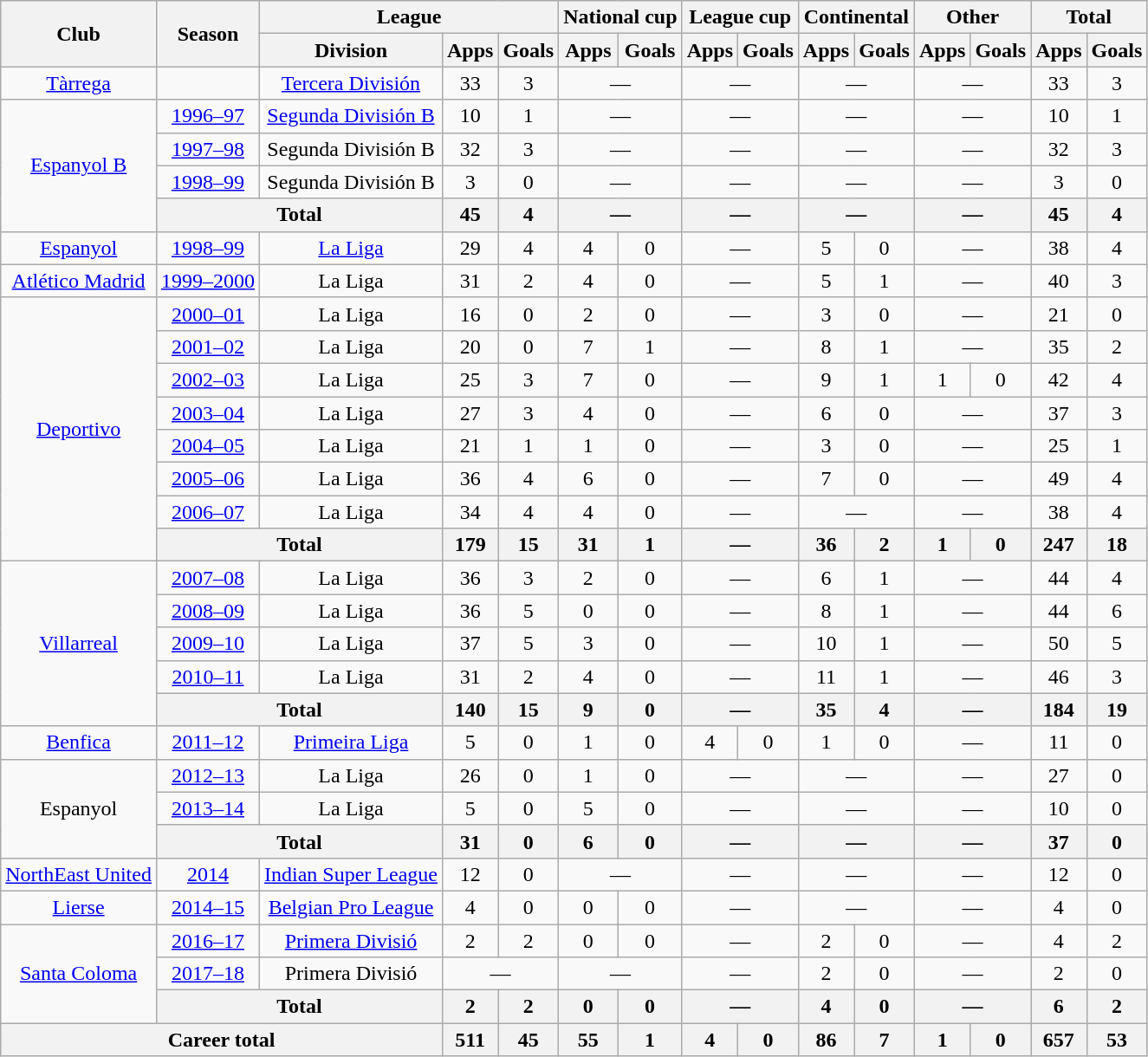<table class="wikitable" style="text-align:center">
<tr>
<th rowspan="2">Club</th>
<th rowspan="2">Season</th>
<th colspan="3">League</th>
<th colspan="2">National cup</th>
<th colspan="2">League cup</th>
<th colspan="2">Continental</th>
<th colspan="2">Other</th>
<th colspan="2">Total</th>
</tr>
<tr>
<th>Division</th>
<th>Apps</th>
<th>Goals</th>
<th>Apps</th>
<th>Goals</th>
<th>Apps</th>
<th>Goals</th>
<th>Apps</th>
<th>Goals</th>
<th>Apps</th>
<th>Goals</th>
<th>Apps</th>
<th>Goals</th>
</tr>
<tr>
<td><a href='#'>Tàrrega</a></td>
<td></td>
<td><a href='#'>Tercera División</a></td>
<td>33</td>
<td>3</td>
<td colspan="2">—</td>
<td colspan="2">—</td>
<td colspan="2">—</td>
<td colspan="2">—</td>
<td>33</td>
<td>3</td>
</tr>
<tr>
<td rowspan="4"><a href='#'>Espanyol B</a></td>
<td><a href='#'>1996–97</a></td>
<td><a href='#'>Segunda División B</a></td>
<td>10</td>
<td>1</td>
<td colspan="2">—</td>
<td colspan="2">—</td>
<td colspan="2">—</td>
<td colspan="2">—</td>
<td>10</td>
<td>1</td>
</tr>
<tr>
<td><a href='#'>1997–98</a></td>
<td>Segunda División B</td>
<td>32</td>
<td>3</td>
<td colspan="2">—</td>
<td colspan="2">—</td>
<td colspan="2">—</td>
<td colspan="2">—</td>
<td>32</td>
<td>3</td>
</tr>
<tr>
<td><a href='#'>1998–99</a></td>
<td>Segunda División B</td>
<td>3</td>
<td>0</td>
<td colspan="2">—</td>
<td colspan="2">—</td>
<td colspan="2">—</td>
<td colspan="2">—</td>
<td>3</td>
<td>0</td>
</tr>
<tr>
<th colspan="2">Total</th>
<th>45</th>
<th>4</th>
<th colspan="2">—</th>
<th colspan="2">—</th>
<th colspan="2">—</th>
<th colspan="2">—</th>
<th>45</th>
<th>4</th>
</tr>
<tr>
<td><a href='#'>Espanyol</a></td>
<td><a href='#'>1998–99</a></td>
<td><a href='#'>La Liga</a></td>
<td>29</td>
<td>4</td>
<td>4</td>
<td>0</td>
<td colspan="2">—</td>
<td>5</td>
<td>0</td>
<td colspan="2">—</td>
<td>38</td>
<td>4</td>
</tr>
<tr>
<td><a href='#'>Atlético Madrid</a></td>
<td><a href='#'>1999–2000</a></td>
<td>La Liga</td>
<td>31</td>
<td>2</td>
<td>4</td>
<td>0</td>
<td colspan="2">—</td>
<td>5</td>
<td>1</td>
<td colspan="2">—</td>
<td>40</td>
<td>3</td>
</tr>
<tr>
<td rowspan="8"><a href='#'>Deportivo</a></td>
<td><a href='#'>2000–01</a></td>
<td>La Liga</td>
<td>16</td>
<td>0</td>
<td>2</td>
<td>0</td>
<td colspan="2">—</td>
<td>3</td>
<td>0</td>
<td colspan="2">—</td>
<td>21</td>
<td>0</td>
</tr>
<tr>
<td><a href='#'>2001–02</a></td>
<td>La Liga</td>
<td>20</td>
<td>0</td>
<td>7</td>
<td>1</td>
<td colspan="2">—</td>
<td>8</td>
<td>1</td>
<td colspan="2">—</td>
<td>35</td>
<td>2</td>
</tr>
<tr>
<td><a href='#'>2002–03</a></td>
<td>La Liga</td>
<td>25</td>
<td>3</td>
<td>7</td>
<td>0</td>
<td colspan="2">—</td>
<td>9</td>
<td>1</td>
<td>1</td>
<td>0</td>
<td>42</td>
<td>4</td>
</tr>
<tr>
<td><a href='#'>2003–04</a></td>
<td>La Liga</td>
<td>27</td>
<td>3</td>
<td>4</td>
<td>0</td>
<td colspan="2">—</td>
<td>6</td>
<td>0</td>
<td colspan="2">—</td>
<td>37</td>
<td>3</td>
</tr>
<tr>
<td><a href='#'>2004–05</a></td>
<td>La Liga</td>
<td>21</td>
<td>1</td>
<td>1</td>
<td>0</td>
<td colspan="2">—</td>
<td>3</td>
<td>0</td>
<td colspan="2">—</td>
<td>25</td>
<td>1</td>
</tr>
<tr>
<td><a href='#'>2005–06</a></td>
<td>La Liga</td>
<td>36</td>
<td>4</td>
<td>6</td>
<td>0</td>
<td colspan="2">—</td>
<td>7</td>
<td>0</td>
<td colspan="2">—</td>
<td>49</td>
<td>4</td>
</tr>
<tr>
<td><a href='#'>2006–07</a></td>
<td>La Liga</td>
<td>34</td>
<td>4</td>
<td>4</td>
<td>0</td>
<td colspan="2">—</td>
<td colspan="2">—</td>
<td colspan="2">—</td>
<td>38</td>
<td>4</td>
</tr>
<tr>
<th colspan="2">Total</th>
<th>179</th>
<th>15</th>
<th>31</th>
<th>1</th>
<th colspan="2">—</th>
<th>36</th>
<th>2</th>
<th>1</th>
<th>0</th>
<th>247</th>
<th>18</th>
</tr>
<tr>
<td rowspan="5"><a href='#'>Villarreal</a></td>
<td><a href='#'>2007–08</a></td>
<td>La Liga</td>
<td>36</td>
<td>3</td>
<td>2</td>
<td>0</td>
<td colspan="2">—</td>
<td>6</td>
<td>1</td>
<td colspan="2">—</td>
<td>44</td>
<td>4</td>
</tr>
<tr>
<td><a href='#'>2008–09</a></td>
<td>La Liga</td>
<td>36</td>
<td>5</td>
<td>0</td>
<td>0</td>
<td colspan="2">—</td>
<td>8</td>
<td>1</td>
<td colspan="2">—</td>
<td>44</td>
<td>6</td>
</tr>
<tr>
<td><a href='#'>2009–10</a></td>
<td>La Liga</td>
<td>37</td>
<td>5</td>
<td>3</td>
<td>0</td>
<td colspan="2">—</td>
<td>10</td>
<td>1</td>
<td colspan="2">—</td>
<td>50</td>
<td>5</td>
</tr>
<tr>
<td><a href='#'>2010–11</a></td>
<td>La Liga</td>
<td>31</td>
<td>2</td>
<td>4</td>
<td>0</td>
<td colspan="2">—</td>
<td>11</td>
<td>1</td>
<td colspan="2">—</td>
<td>46</td>
<td>3</td>
</tr>
<tr>
<th colspan="2">Total</th>
<th>140</th>
<th>15</th>
<th>9</th>
<th>0</th>
<th colspan="2">—</th>
<th>35</th>
<th>4</th>
<th colspan="2">—</th>
<th>184</th>
<th>19</th>
</tr>
<tr>
<td><a href='#'>Benfica</a></td>
<td><a href='#'>2011–12</a></td>
<td><a href='#'>Primeira Liga</a></td>
<td>5</td>
<td>0</td>
<td>1</td>
<td>0</td>
<td>4</td>
<td>0</td>
<td>1</td>
<td>0</td>
<td colspan="2">—</td>
<td>11</td>
<td>0</td>
</tr>
<tr>
<td rowspan="3">Espanyol</td>
<td><a href='#'>2012–13</a></td>
<td>La Liga</td>
<td>26</td>
<td>0</td>
<td>1</td>
<td>0</td>
<td colspan="2">—</td>
<td colspan="2">—</td>
<td colspan="2">—</td>
<td>27</td>
<td>0</td>
</tr>
<tr>
<td><a href='#'>2013–14</a></td>
<td>La Liga</td>
<td>5</td>
<td>0</td>
<td>5</td>
<td>0</td>
<td colspan="2">—</td>
<td colspan="2">—</td>
<td colspan="2">—</td>
<td>10</td>
<td>0</td>
</tr>
<tr>
<th colspan="2">Total</th>
<th>31</th>
<th>0</th>
<th>6</th>
<th>0</th>
<th colspan="2">—</th>
<th colspan="2">—</th>
<th colspan="2">—</th>
<th>37</th>
<th>0</th>
</tr>
<tr>
<td><a href='#'>NorthEast United</a></td>
<td><a href='#'>2014</a></td>
<td><a href='#'>Indian Super League</a></td>
<td>12</td>
<td>0</td>
<td colspan="2">—</td>
<td colspan="2">—</td>
<td colspan="2">—</td>
<td colspan="2">—</td>
<td>12</td>
<td>0</td>
</tr>
<tr>
<td><a href='#'>Lierse</a></td>
<td><a href='#'>2014–15</a></td>
<td><a href='#'>Belgian Pro League</a></td>
<td>4</td>
<td>0</td>
<td>0</td>
<td>0</td>
<td colspan="2">—</td>
<td colspan="2">—</td>
<td colspan="2">—</td>
<td>4</td>
<td>0</td>
</tr>
<tr>
<td rowspan="3"><a href='#'>Santa Coloma</a></td>
<td><a href='#'>2016–17</a></td>
<td><a href='#'>Primera Divisió</a></td>
<td>2</td>
<td>2</td>
<td>0</td>
<td>0</td>
<td colspan="2">—</td>
<td>2</td>
<td>0</td>
<td colspan="2">—</td>
<td>4</td>
<td>2</td>
</tr>
<tr>
<td><a href='#'>2017–18</a></td>
<td>Primera Divisió</td>
<td colspan="2">—</td>
<td colspan="2">—</td>
<td colspan="2">—</td>
<td>2</td>
<td>0</td>
<td colspan="2">—</td>
<td>2</td>
<td>0</td>
</tr>
<tr>
<th colspan="2">Total</th>
<th>2</th>
<th>2</th>
<th>0</th>
<th>0</th>
<th colspan="2">—</th>
<th>4</th>
<th>0</th>
<th colspan="2">—</th>
<th>6</th>
<th>2</th>
</tr>
<tr>
<th colspan="3">Career total</th>
<th>511</th>
<th>45</th>
<th>55</th>
<th>1</th>
<th>4</th>
<th>0</th>
<th>86</th>
<th>7</th>
<th>1</th>
<th>0</th>
<th>657</th>
<th>53</th>
</tr>
</table>
